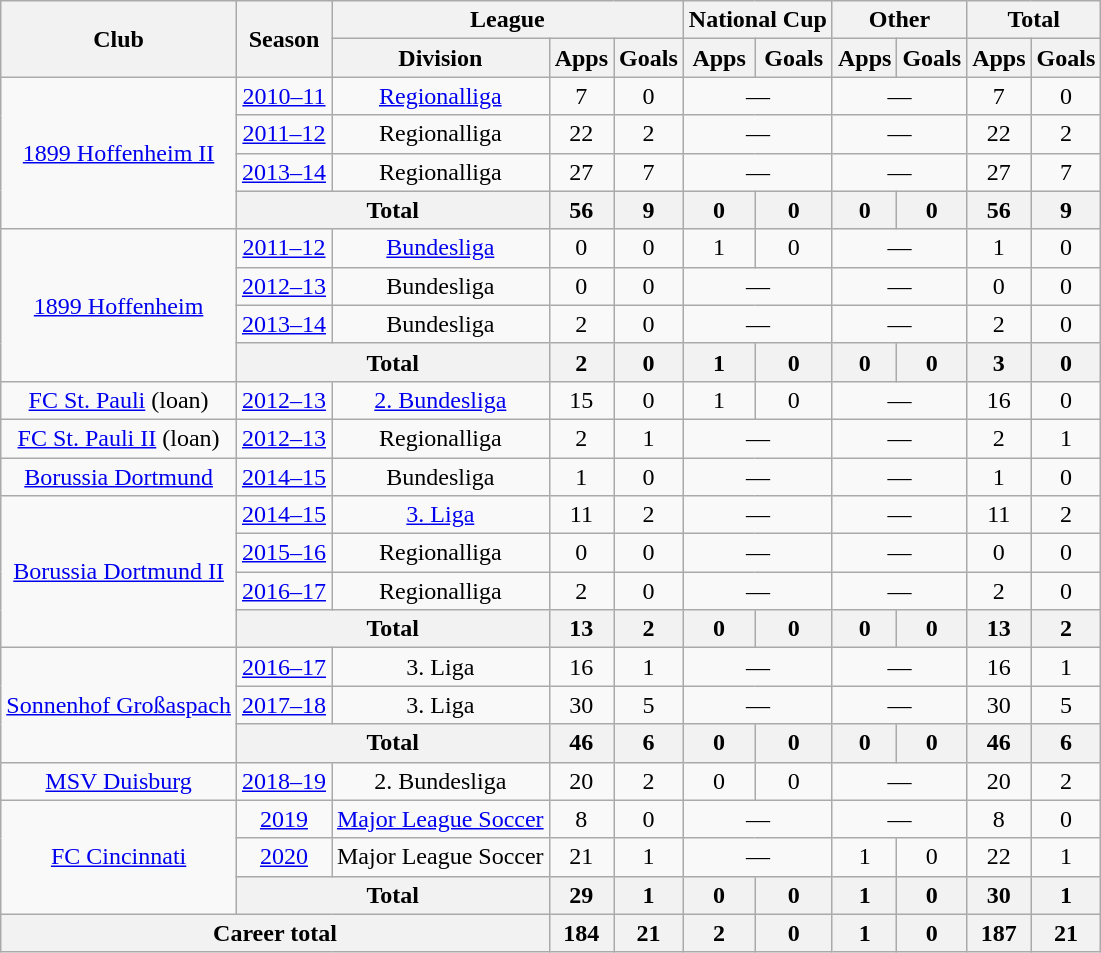<table class="wikitable" style="text-align:center">
<tr>
<th rowspan="2">Club</th>
<th rowspan="2">Season</th>
<th colspan="3">League</th>
<th colspan="2">National Cup</th>
<th colspan="2">Other</th>
<th colspan="2">Total</th>
</tr>
<tr>
<th>Division</th>
<th>Apps</th>
<th>Goals</th>
<th>Apps</th>
<th>Goals</th>
<th>Apps</th>
<th>Goals</th>
<th>Apps</th>
<th>Goals</th>
</tr>
<tr>
<td rowspan="4"><a href='#'>1899 Hoffenheim II</a></td>
<td><a href='#'>2010–11</a></td>
<td><a href='#'>Regionalliga</a></td>
<td>7</td>
<td>0</td>
<td colspan="2">—</td>
<td colspan="2">—</td>
<td>7</td>
<td>0</td>
</tr>
<tr>
<td><a href='#'>2011–12</a></td>
<td>Regionalliga</td>
<td>22</td>
<td>2</td>
<td colspan="2">—</td>
<td colspan="2">—</td>
<td>22</td>
<td>2</td>
</tr>
<tr>
<td><a href='#'>2013–14</a></td>
<td>Regionalliga</td>
<td>27</td>
<td>7</td>
<td colspan="2">—</td>
<td colspan="2">—</td>
<td>27</td>
<td>7</td>
</tr>
<tr>
<th colspan="2">Total</th>
<th>56</th>
<th>9</th>
<th>0</th>
<th>0</th>
<th>0</th>
<th>0</th>
<th>56</th>
<th>9</th>
</tr>
<tr>
<td rowspan="4"><a href='#'>1899 Hoffenheim</a></td>
<td><a href='#'>2011–12</a></td>
<td><a href='#'>Bundesliga</a></td>
<td>0</td>
<td>0</td>
<td>1</td>
<td>0</td>
<td colspan="2">—</td>
<td>1</td>
<td>0</td>
</tr>
<tr>
<td><a href='#'>2012–13</a></td>
<td>Bundesliga</td>
<td>0</td>
<td>0</td>
<td colspan="2">—</td>
<td colspan="2">—</td>
<td>0</td>
<td>0</td>
</tr>
<tr>
<td><a href='#'>2013–14</a></td>
<td>Bundesliga</td>
<td>2</td>
<td>0</td>
<td colspan="2">—</td>
<td colspan="2">—</td>
<td>2</td>
<td>0</td>
</tr>
<tr>
<th colspan="2">Total</th>
<th>2</th>
<th>0</th>
<th>1</th>
<th>0</th>
<th>0</th>
<th>0</th>
<th>3</th>
<th>0</th>
</tr>
<tr>
<td><a href='#'>FC St. Pauli</a>  (loan)</td>
<td><a href='#'>2012–13</a></td>
<td><a href='#'>2. Bundesliga</a></td>
<td>15</td>
<td>0</td>
<td>1</td>
<td>0</td>
<td colspan="2">—</td>
<td>16</td>
<td>0</td>
</tr>
<tr>
<td><a href='#'>FC St. Pauli II</a> (loan)</td>
<td><a href='#'>2012–13</a></td>
<td>Regionalliga</td>
<td>2</td>
<td>1</td>
<td colspan="2">—</td>
<td colspan="2">—</td>
<td>2</td>
<td>1</td>
</tr>
<tr>
<td><a href='#'>Borussia Dortmund</a></td>
<td><a href='#'>2014–15</a></td>
<td>Bundesliga</td>
<td>1</td>
<td>0</td>
<td colspan="2">—</td>
<td colspan="2">—</td>
<td>1</td>
<td>0</td>
</tr>
<tr>
<td rowspan="4"><a href='#'>Borussia Dortmund II</a></td>
<td><a href='#'>2014–15</a></td>
<td><a href='#'>3. Liga</a></td>
<td>11</td>
<td>2</td>
<td colspan="2">—</td>
<td colspan="2">—</td>
<td>11</td>
<td>2</td>
</tr>
<tr>
<td><a href='#'>2015–16</a></td>
<td>Regionalliga</td>
<td>0</td>
<td>0</td>
<td colspan="2">—</td>
<td colspan="2">—</td>
<td>0</td>
<td>0</td>
</tr>
<tr>
<td><a href='#'>2016–17</a></td>
<td>Regionalliga</td>
<td>2</td>
<td>0</td>
<td colspan="2">—</td>
<td colspan="2">—</td>
<td>2</td>
<td>0</td>
</tr>
<tr>
<th colspan="2">Total</th>
<th>13</th>
<th>2</th>
<th>0</th>
<th>0</th>
<th>0</th>
<th>0</th>
<th>13</th>
<th>2</th>
</tr>
<tr>
<td rowspan="3"><a href='#'>Sonnenhof Großaspach</a></td>
<td><a href='#'>2016–17</a></td>
<td>3. Liga</td>
<td>16</td>
<td>1</td>
<td colspan="2">—</td>
<td colspan="2">—</td>
<td>16</td>
<td>1</td>
</tr>
<tr>
<td><a href='#'>2017–18</a></td>
<td>3. Liga</td>
<td>30</td>
<td>5</td>
<td colspan="2">—</td>
<td colspan="2">—</td>
<td>30</td>
<td>5</td>
</tr>
<tr>
<th colspan="2">Total</th>
<th>46</th>
<th>6</th>
<th>0</th>
<th>0</th>
<th>0</th>
<th>0</th>
<th>46</th>
<th>6</th>
</tr>
<tr>
<td><a href='#'>MSV Duisburg</a></td>
<td><a href='#'>2018–19</a></td>
<td>2. Bundesliga</td>
<td>20</td>
<td>2</td>
<td>0</td>
<td>0</td>
<td colspan="2">—</td>
<td>20</td>
<td>2</td>
</tr>
<tr>
<td rowspan="3"><a href='#'>FC Cincinnati</a></td>
<td><a href='#'>2019</a></td>
<td><a href='#'>Major League Soccer</a></td>
<td>8</td>
<td>0</td>
<td colspan="2">—</td>
<td colspan="2">—</td>
<td>8</td>
<td>0</td>
</tr>
<tr>
<td><a href='#'>2020</a></td>
<td>Major League Soccer</td>
<td>21</td>
<td>1</td>
<td colspan="2">—</td>
<td>1</td>
<td>0</td>
<td>22</td>
<td>1</td>
</tr>
<tr>
<th colspan="2">Total</th>
<th>29</th>
<th>1</th>
<th>0</th>
<th>0</th>
<th>1</th>
<th>0</th>
<th>30</th>
<th>1</th>
</tr>
<tr>
<th colspan="3">Career total</th>
<th>184</th>
<th>21</th>
<th>2</th>
<th>0</th>
<th>1</th>
<th>0</th>
<th>187</th>
<th>21</th>
</tr>
</table>
